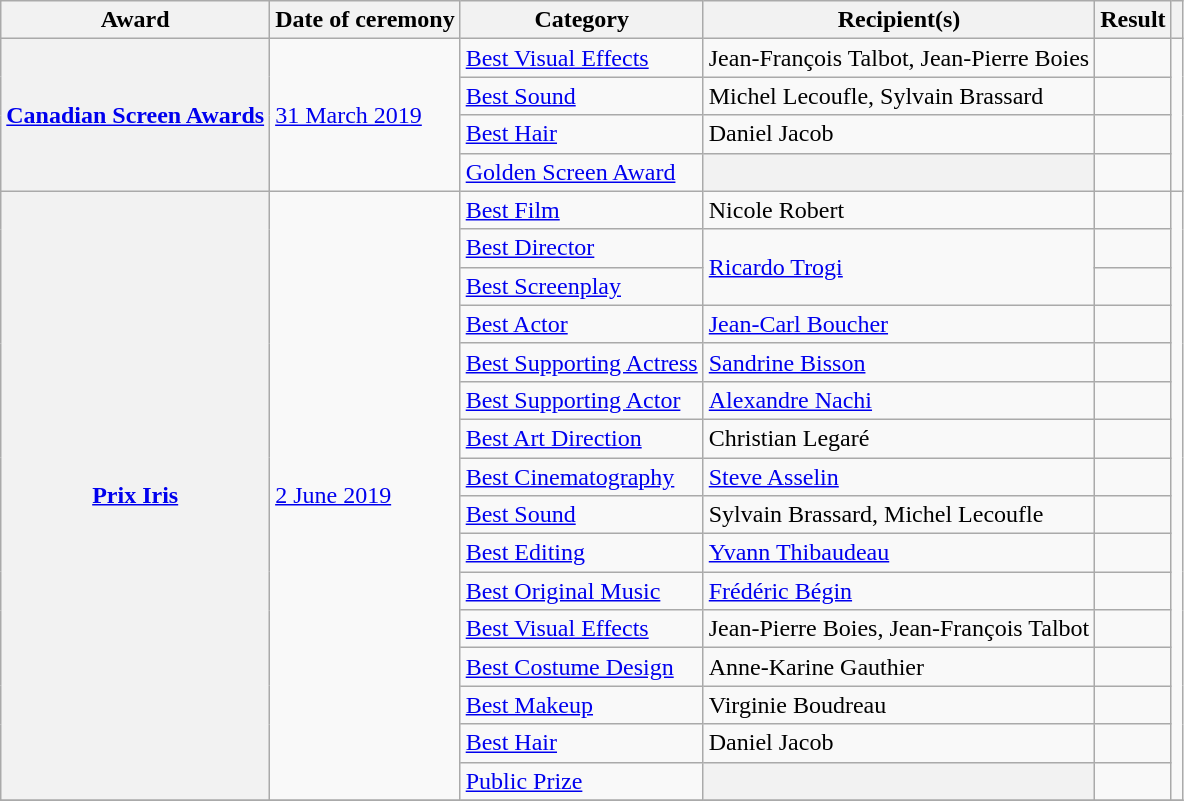<table class="wikitable plainrowheaders sortable">
<tr>
<th scope="col">Award</th>
<th scope="col">Date of ceremony</th>
<th scope="col">Category</th>
<th scope="col">Recipient(s)</th>
<th scope="col">Result</th>
<th scope="col" class="unsortable"></th>
</tr>
<tr>
<th scope="row" rowspan=4><a href='#'>Canadian Screen Awards</a></th>
<td rowspan="4"><a href='#'>31 March 2019</a></td>
<td><a href='#'>Best Visual Effects</a></td>
<td>Jean-François Talbot, Jean-Pierre Boies</td>
<td></td>
<td rowspan="4"></td>
</tr>
<tr>
<td><a href='#'>Best Sound</a></td>
<td>Michel Lecoufle, Sylvain Brassard</td>
<td></td>
</tr>
<tr>
<td><a href='#'>Best Hair</a></td>
<td>Daniel Jacob</td>
<td></td>
</tr>
<tr>
<td><a href='#'>Golden Screen Award</a></td>
<th></th>
<td></td>
</tr>
<tr>
<th scope="row" rowspan=16><a href='#'>Prix Iris</a></th>
<td rowspan="16"><a href='#'>2 June 2019</a></td>
<td><a href='#'>Best Film</a></td>
<td>Nicole Robert</td>
<td></td>
<td rowspan="16"></td>
</tr>
<tr>
<td><a href='#'>Best Director</a></td>
<td rowspan="2"><a href='#'>Ricardo Trogi</a></td>
<td></td>
</tr>
<tr>
<td><a href='#'>Best Screenplay</a></td>
<td></td>
</tr>
<tr>
<td><a href='#'>Best Actor</a></td>
<td><a href='#'>Jean-Carl Boucher</a></td>
<td></td>
</tr>
<tr>
<td><a href='#'>Best Supporting Actress</a></td>
<td><a href='#'>Sandrine Bisson</a></td>
<td></td>
</tr>
<tr>
<td><a href='#'>Best Supporting Actor</a></td>
<td><a href='#'>Alexandre Nachi</a></td>
<td></td>
</tr>
<tr>
<td><a href='#'>Best Art Direction</a></td>
<td>Christian Legaré</td>
<td></td>
</tr>
<tr>
<td><a href='#'>Best Cinematography</a></td>
<td><a href='#'>Steve Asselin</a></td>
<td></td>
</tr>
<tr>
<td><a href='#'>Best Sound</a></td>
<td>Sylvain Brassard, Michel Lecoufle</td>
<td></td>
</tr>
<tr>
<td><a href='#'>Best Editing</a></td>
<td><a href='#'>Yvann Thibaudeau</a></td>
<td></td>
</tr>
<tr>
<td><a href='#'>Best Original Music</a></td>
<td><a href='#'>Frédéric Bégin</a></td>
<td></td>
</tr>
<tr>
<td><a href='#'>Best Visual Effects</a></td>
<td>Jean-Pierre Boies, Jean-François Talbot</td>
<td></td>
</tr>
<tr>
<td><a href='#'>Best Costume Design</a></td>
<td>Anne-Karine Gauthier</td>
<td></td>
</tr>
<tr>
<td><a href='#'>Best Makeup</a></td>
<td>Virginie Boudreau</td>
<td></td>
</tr>
<tr>
<td><a href='#'>Best Hair</a></td>
<td>Daniel Jacob</td>
<td></td>
</tr>
<tr>
<td><a href='#'>Public Prize</a></td>
<th></th>
<td></td>
</tr>
<tr>
</tr>
</table>
